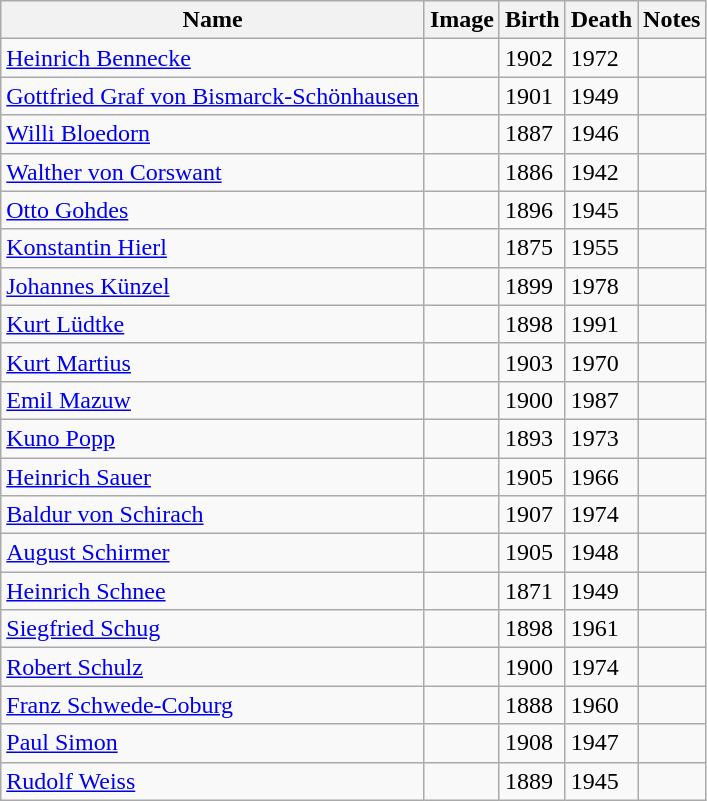<table class="wikitable">
<tr>
<th>Name</th>
<th>Image</th>
<th>Birth</th>
<th>Death</th>
<th>Notes</th>
</tr>
<tr>
<td><a href='#'>Heinrich Bennecke</a></td>
<td></td>
<td>1902</td>
<td>1972</td>
<td></td>
</tr>
<tr>
<td><a href='#'>Gottfried Graf von Bismarck-Schönhausen</a></td>
<td></td>
<td>1901</td>
<td>1949</td>
<td></td>
</tr>
<tr>
<td><a href='#'>Willi Bloedorn</a></td>
<td></td>
<td>1887</td>
<td>1946</td>
<td></td>
</tr>
<tr>
<td><a href='#'>Walther von Corswant</a></td>
<td></td>
<td>1886</td>
<td>1942</td>
<td></td>
</tr>
<tr>
<td><a href='#'>Otto Gohdes</a></td>
<td></td>
<td>1896</td>
<td>1945</td>
<td></td>
</tr>
<tr>
<td><a href='#'>Konstantin Hierl</a></td>
<td></td>
<td>1875</td>
<td>1955</td>
<td></td>
</tr>
<tr>
<td><a href='#'>Johannes Künzel</a></td>
<td></td>
<td>1899</td>
<td>1978</td>
<td></td>
</tr>
<tr>
<td><a href='#'>Kurt Lüdtke</a></td>
<td></td>
<td>1898</td>
<td>1991</td>
<td></td>
</tr>
<tr>
<td><a href='#'>Kurt Martius</a></td>
<td></td>
<td>1903</td>
<td>1970</td>
<td></td>
</tr>
<tr>
<td><a href='#'>Emil Mazuw</a></td>
<td></td>
<td>1900</td>
<td>1987</td>
<td></td>
</tr>
<tr>
<td><a href='#'>Kuno Popp</a></td>
<td></td>
<td>1893</td>
<td>1973</td>
<td></td>
</tr>
<tr>
<td><a href='#'>Heinrich Sauer</a></td>
<td></td>
<td>1905</td>
<td>1966</td>
<td></td>
</tr>
<tr>
<td><a href='#'>Baldur von Schirach</a></td>
<td></td>
<td>1907</td>
<td>1974</td>
<td></td>
</tr>
<tr>
<td><a href='#'>August Schirmer</a></td>
<td></td>
<td>1905</td>
<td>1948</td>
<td></td>
</tr>
<tr>
<td><a href='#'>Heinrich Schnee</a></td>
<td></td>
<td>1871</td>
<td>1949</td>
<td></td>
</tr>
<tr>
<td><a href='#'>Siegfried Schug</a></td>
<td></td>
<td>1898</td>
<td>1961</td>
<td></td>
</tr>
<tr>
<td><a href='#'>Robert Schulz</a></td>
<td></td>
<td>1900</td>
<td>1974</td>
<td></td>
</tr>
<tr>
<td><a href='#'>Franz Schwede-Coburg</a></td>
<td></td>
<td>1888</td>
<td>1960</td>
<td></td>
</tr>
<tr>
<td><a href='#'>Paul Simon</a></td>
<td></td>
<td>1908</td>
<td>1947</td>
<td></td>
</tr>
<tr>
<td><a href='#'>Rudolf Weiss</a></td>
<td></td>
<td>1889</td>
<td>1945</td>
<td></td>
</tr>
</table>
